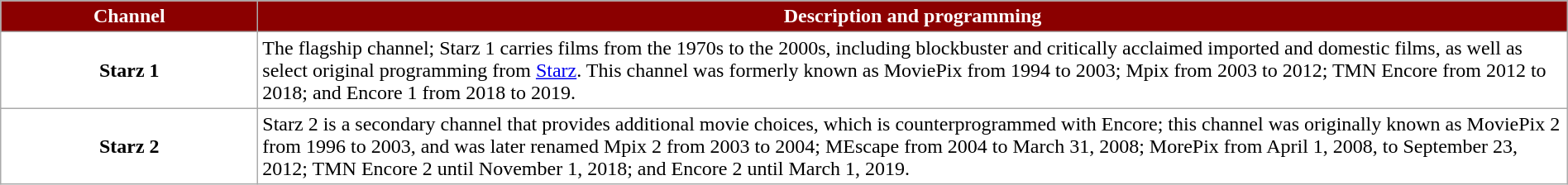<table class="wikitable" text-align: center; width="100%" style="background-color: #FFFFFF">
<tr style="color:white;">
<th style="background-color: #8B0000">Channel</th>
<th style="background-color: #8B0000">Description and programming</th>
</tr>
<tr>
<td align="center" width="200pt"><strong>Starz 1</strong></td>
<td>The flagship channel; Starz 1 carries films from the 1970s to the 2000s, including blockbuster and critically acclaimed imported and domestic films, as well as select original programming from <a href='#'>Starz</a>. This channel was formerly known as MoviePix from 1994 to 2003; Mpix from 2003 to 2012; TMN Encore from 2012 to 2018; and Encore 1 from 2018 to 2019.</td>
</tr>
<tr>
<td align="center" width="200pt"><strong>Starz 2</strong></td>
<td>Starz 2 is a secondary channel that provides additional movie choices, which is counterprogrammed with Encore; this channel was originally known as MoviePix 2 from 1996 to 2003, and was later renamed Mpix 2 from 2003 to 2004; MEscape from 2004 to March 31, 2008; MorePix from April 1, 2008, to September 23, 2012; TMN Encore 2 until November 1, 2018; and Encore 2 until March 1, 2019.</td>
</tr>
</table>
